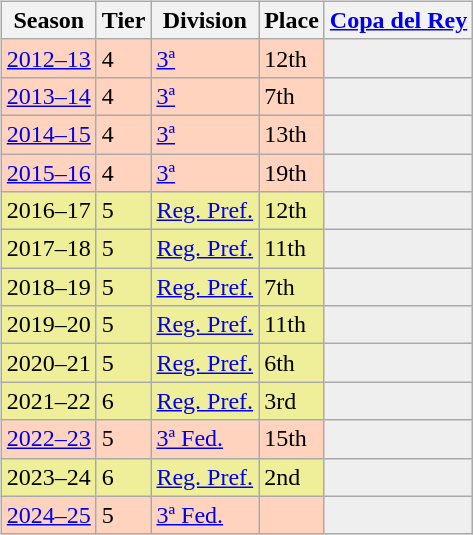<table>
<tr>
<td valign="top" width=0%><br><table class="wikitable">
<tr style="background:#f0f6fa;">
<th>Season</th>
<th>Tier</th>
<th>Division</th>
<th>Place</th>
<th><a href='#'>Copa del Rey</a></th>
</tr>
<tr>
<td style="background:#FFD3BD;"><a href='#'>2012–13</a></td>
<td style="background:#FFD3BD;">4</td>
<td style="background:#FFD3BD;"><a href='#'>3ª</a></td>
<td style="background:#FFD3BD;">12th</td>
<td style="background:#efefef;"></td>
</tr>
<tr>
<td style="background:#FFD3BD;"><a href='#'>2013–14</a></td>
<td style="background:#FFD3BD;">4</td>
<td style="background:#FFD3BD;"><a href='#'>3ª</a></td>
<td style="background:#FFD3BD;">7th</td>
<td style="background:#efefef;"></td>
</tr>
<tr>
<td style="background:#FFD3BD;"><a href='#'>2014–15</a></td>
<td style="background:#FFD3BD;">4</td>
<td style="background:#FFD3BD;"><a href='#'>3ª</a></td>
<td style="background:#FFD3BD;">13th</td>
<td style="background:#efefef;"></td>
</tr>
<tr>
<td style="background:#FFD3BD;"><a href='#'>2015–16</a></td>
<td style="background:#FFD3BD;">4</td>
<td style="background:#FFD3BD;"><a href='#'>3ª</a></td>
<td style="background:#FFD3BD;">19th</td>
<td style="background:#efefef;"></td>
</tr>
<tr>
<td style="background:#EFEF99;">2016–17</td>
<td style="background:#EFEF99;">5</td>
<td style="background:#EFEF99;"><a href='#'>Reg. Pref.</a></td>
<td style="background:#EFEF99;">12th</td>
<td style="background:#efefef;"></td>
</tr>
<tr>
<td style="background:#EFEF99;">2017–18</td>
<td style="background:#EFEF99;">5</td>
<td style="background:#EFEF99;"><a href='#'>Reg. Pref.</a></td>
<td style="background:#EFEF99;">11th</td>
<td style="background:#efefef;"></td>
</tr>
<tr>
<td style="background:#EFEF99;">2018–19</td>
<td style="background:#EFEF99;">5</td>
<td style="background:#EFEF99;"><a href='#'>Reg. Pref.</a></td>
<td style="background:#EFEF99;">7th</td>
<td style="background:#efefef;"></td>
</tr>
<tr>
<td style="background:#EFEF99;">2019–20</td>
<td style="background:#EFEF99;">5</td>
<td style="background:#EFEF99;"><a href='#'>Reg. Pref.</a></td>
<td style="background:#EFEF99;">11th</td>
<td style="background:#efefef;"></td>
</tr>
<tr>
<td style="background:#EFEF99;">2020–21</td>
<td style="background:#EFEF99;">5</td>
<td style="background:#EFEF99;"><a href='#'>Reg. Pref.</a></td>
<td style="background:#EFEF99;">6th</td>
<td style="background:#efefef;"></td>
</tr>
<tr>
<td style="background:#EFEF99;">2021–22</td>
<td style="background:#EFEF99;">6</td>
<td style="background:#EFEF99;"><a href='#'>Reg. Pref.</a></td>
<td style="background:#EFEF99;">3rd</td>
<td style="background:#efefef;"></td>
</tr>
<tr>
<td style="background:#FFD3BD;"><a href='#'>2022–23</a></td>
<td style="background:#FFD3BD;">5</td>
<td style="background:#FFD3BD;"><a href='#'>3ª Fed.</a></td>
<td style="background:#FFD3BD;">15th</td>
<td style="background:#efefef;"></td>
</tr>
<tr>
<td style="background:#EFEF99;">2023–24</td>
<td style="background:#EFEF99;">6</td>
<td style="background:#EFEF99;"><a href='#'>Reg. Pref.</a></td>
<td style="background:#EFEF99;">2nd</td>
<td style="background:#efefef;"></td>
</tr>
<tr>
<td style="background:#FFD3BD;"><a href='#'>2024–25</a></td>
<td style="background:#FFD3BD;">5</td>
<td style="background:#FFD3BD;"><a href='#'>3ª Fed.</a></td>
<td style="background:#FFD3BD;"></td>
<td style="background:#efefef;"></td>
</tr>
</table>
</td>
</tr>
</table>
